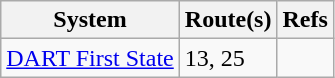<table class="wikitable">
<tr>
<th> System</th>
<th>Route(s)</th>
<th>Refs</th>
</tr>
<tr>
<td><a href='#'>DART First State</a></td>
<td>13, 25</td>
<td></td>
</tr>
</table>
